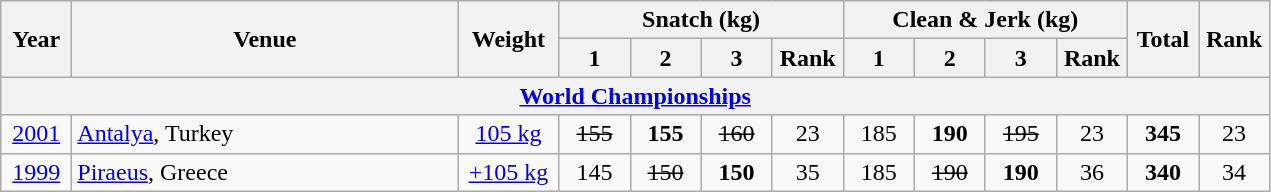<table class = "wikitable" style="text-align:center;">
<tr>
<th rowspan=2 width=40>Year</th>
<th rowspan=2 width=250>Venue</th>
<th rowspan=2 width=60>Weight</th>
<th colspan=4>Snatch (kg)</th>
<th colspan=4>Clean & Jerk (kg)</th>
<th rowspan=2 width=40>Total</th>
<th rowspan=2 width=40>Rank</th>
</tr>
<tr>
<th width=40>1</th>
<th width=40>2</th>
<th width=40>3</th>
<th width=40>Rank</th>
<th width=40>1</th>
<th width=40>2</th>
<th width=40>3</th>
<th width=40>Rank</th>
</tr>
<tr>
<th colspan=13><a href='#'>World Championships</a></th>
</tr>
<tr>
<td><a href='#'>2001</a></td>
<td align=left> <a href='#'>Antalya</a>, Turkey</td>
<td><a href='#'>105 kg</a></td>
<td><s>155</s></td>
<td><strong>155</strong></td>
<td><s>160</s></td>
<td>23</td>
<td>185</td>
<td><strong>190</strong></td>
<td><s>195</s></td>
<td>23</td>
<td><strong>345</strong></td>
<td>23</td>
</tr>
<tr>
<td><a href='#'>1999</a></td>
<td align=left> <a href='#'>Piraeus</a>, Greece</td>
<td><a href='#'>+105 kg</a></td>
<td>145</td>
<td><s>150</s></td>
<td><strong>150</strong></td>
<td>35</td>
<td>185</td>
<td><s>190</s></td>
<td><strong>190</strong></td>
<td>36</td>
<td><strong>340</strong></td>
<td>34</td>
</tr>
</table>
